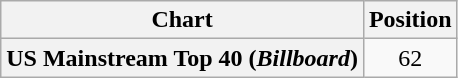<table class="wikitable plainrowheaders" style="text-align:center">
<tr>
<th scope="col">Chart</th>
<th scope="col">Position</th>
</tr>
<tr>
<th scope="row">US Mainstream Top 40 (<em>Billboard</em>)</th>
<td>62</td>
</tr>
</table>
